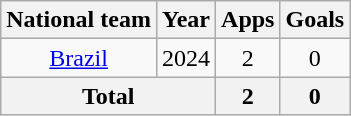<table class="wikitable" style="text-align:center">
<tr>
<th>National team</th>
<th>Year</th>
<th>Apps</th>
<th>Goals</th>
</tr>
<tr>
<td><a href='#'>Brazil</a></td>
<td>2024</td>
<td>2</td>
<td>0</td>
</tr>
<tr>
<th colspan="2">Total</th>
<th>2</th>
<th>0</th>
</tr>
</table>
